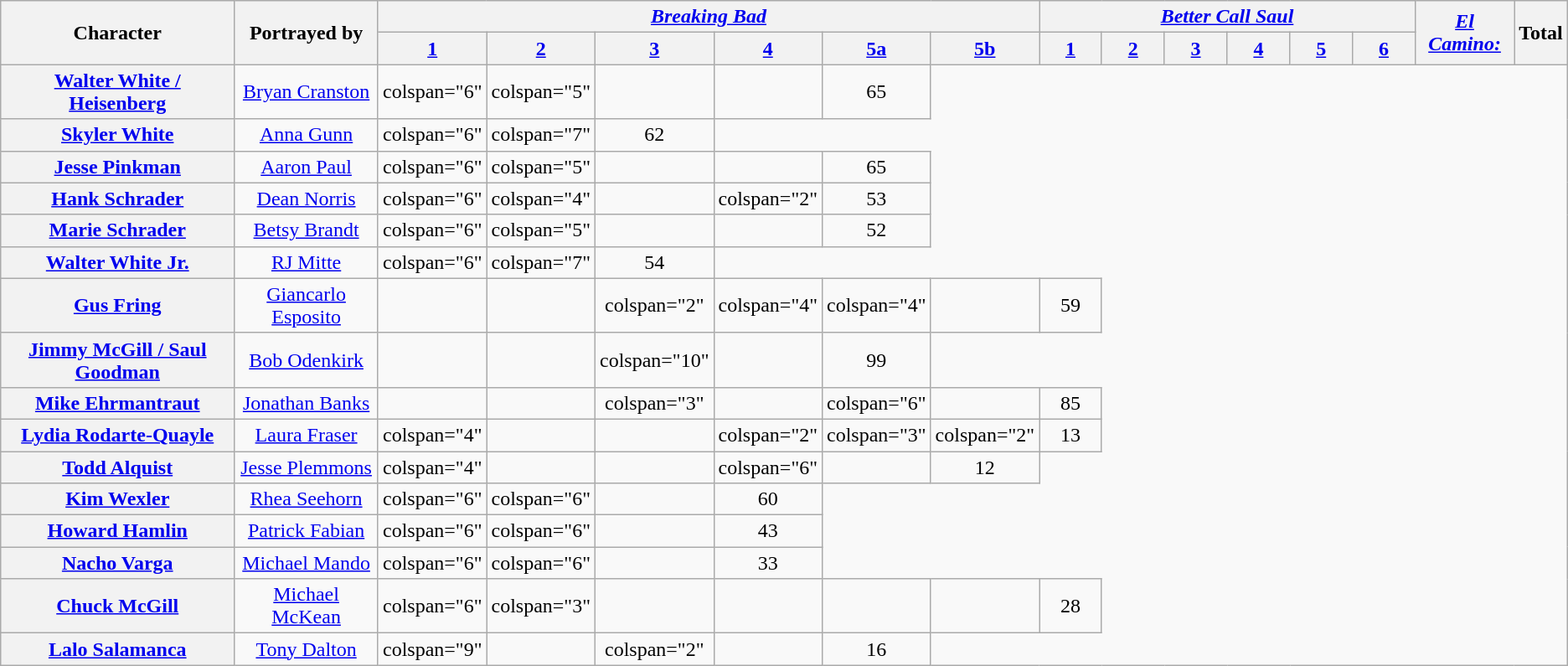<table class="sortable wikitable" style="text-align:center;">
<tr>
<th rowspan="2">Character</th>
<th rowspan="2">Portrayed by</th>
<th colspan="6"><em><a href='#'>Breaking Bad</a></em></th>
<th colspan="6"><em><a href='#'>Better Call Saul</a></em></th>
<th rowspan="2" class=unsortable><a href='#'><em>El Camino:<br></em></a></th>
<th rowspan="2">Total</th>
</tr>
<tr>
<th style="width:4%;" class=unsortable><a href='#'>1</a></th>
<th style="width:4%;" class=unsortable><a href='#'>2</a></th>
<th style="width:4%;" class=unsortable><a href='#'>3</a></th>
<th style="width:4%;" class=unsortable><a href='#'>4</a></th>
<th style="width:4%;" class=unsortable><a href='#'>5a</a></th>
<th style="width:4%;" class=unsortable><a href='#'>5b</a></th>
<th style="width:4%;" class=unsortable><a href='#'>1</a></th>
<th style="width:4%;" class=unsortable><a href='#'>2</a></th>
<th style="width:4%;" class=unsortable><a href='#'>3</a></th>
<th style="width:4%;" class=unsortable><a href='#'>4</a></th>
<th style="width:4%;" class=unsortable><a href='#'>5</a></th>
<th style="width:4%;" class=unsortable><a href='#'>6</a></th>
</tr>
<tr>
<th><a href='#'>Walter White / Heisenberg</a></th>
<td><a href='#'>Bryan Cranston</a></td>
<td>colspan="6" </td>
<td>colspan="5" </td>
<td></td>
<td></td>
<td>65</td>
</tr>
<tr>
<th><a href='#'>Skyler White</a></th>
<td><a href='#'>Anna Gunn</a></td>
<td>colspan="6" </td>
<td>colspan="7" </td>
<td>62</td>
</tr>
<tr>
<th><a href='#'>Jesse Pinkman</a></th>
<td><a href='#'>Aaron Paul</a></td>
<td>colspan="6" </td>
<td>colspan="5" </td>
<td></td>
<td></td>
<td>65</td>
</tr>
<tr>
<th><a href='#'>Hank Schrader</a></th>
<td><a href='#'>Dean Norris</a></td>
<td>colspan="6" </td>
<td>colspan="4" </td>
<td></td>
<td>colspan="2" </td>
<td>53</td>
</tr>
<tr>
<th><a href='#'>Marie Schrader</a></th>
<td><a href='#'>Betsy Brandt</a></td>
<td>colspan="6" </td>
<td>colspan="5" </td>
<td></td>
<td></td>
<td>52</td>
</tr>
<tr>
<th><a href='#'>Walter White Jr.</a></th>
<td><a href='#'>RJ Mitte</a></td>
<td>colspan="6" </td>
<td>colspan="7" </td>
<td>54</td>
</tr>
<tr>
<th><a href='#'>Gus Fring</a></th>
<td><a href='#'>Giancarlo Esposito</a></td>
<td></td>
<td></td>
<td>colspan="2" </td>
<td>colspan="4" </td>
<td>colspan="4" </td>
<td></td>
<td>59</td>
</tr>
<tr>
<th><a href='#'>Jimmy McGill / Saul Goodman</a></th>
<td><a href='#'>Bob Odenkirk</a></td>
<td></td>
<td></td>
<td>colspan="10" </td>
<td></td>
<td>99</td>
</tr>
<tr>
<th><a href='#'>Mike Ehrmantraut</a></th>
<td><a href='#'>Jonathan Banks</a></td>
<td></td>
<td></td>
<td>colspan="3" </td>
<td></td>
<td>colspan="6" </td>
<td></td>
<td>85</td>
</tr>
<tr>
<th><a href='#'>Lydia Rodarte-Quayle</a></th>
<td><a href='#'>Laura Fraser</a></td>
<td>colspan="4" </td>
<td></td>
<td></td>
<td>colspan="2" </td>
<td>colspan="3" </td>
<td>colspan="2" </td>
<td>13</td>
</tr>
<tr>
<th><a href='#'>Todd Alquist</a></th>
<td><a href='#'>Jesse Plemmons</a></td>
<td>colspan="4" </td>
<td></td>
<td></td>
<td>colspan="6" </td>
<td></td>
<td>12</td>
</tr>
<tr>
<th><a href='#'>Kim Wexler</a></th>
<td><a href='#'>Rhea Seehorn</a></td>
<td>colspan="6" </td>
<td>colspan="6" </td>
<td></td>
<td>60</td>
</tr>
<tr>
<th><a href='#'>Howard Hamlin</a></th>
<td><a href='#'>Patrick Fabian</a></td>
<td>colspan="6" </td>
<td>colspan="6" </td>
<td></td>
<td>43</td>
</tr>
<tr>
<th><a href='#'>Nacho Varga</a></th>
<td><a href='#'>Michael Mando</a></td>
<td>colspan="6" </td>
<td>colspan="6" </td>
<td></td>
<td>33</td>
</tr>
<tr>
<th><a href='#'>Chuck McGill</a></th>
<td><a href='#'>Michael McKean</a></td>
<td>colspan="6" </td>
<td>colspan="3" </td>
<td></td>
<td></td>
<td></td>
<td></td>
<td>28</td>
</tr>
<tr>
<th><a href='#'>Lalo Salamanca</a></th>
<td><a href='#'>Tony Dalton</a></td>
<td>colspan="9" </td>
<td></td>
<td>colspan="2" </td>
<td></td>
<td>16</td>
</tr>
</table>
